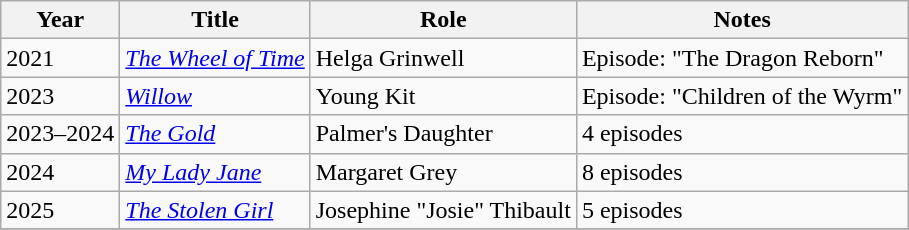<table class="wikitable sortable">
<tr>
<th>Year</th>
<th>Title</th>
<th>Role</th>
<th class="unsortable">Notes</th>
</tr>
<tr>
<td>2021</td>
<td><em><a href='#'>The Wheel of Time</a></em></td>
<td>Helga Grinwell</td>
<td>Episode: "The Dragon Reborn"</td>
</tr>
<tr>
<td>2023</td>
<td><em><a href='#'>Willow</a></em></td>
<td>Young Kit</td>
<td>Episode: "Children of the Wyrm"</td>
</tr>
<tr>
<td>2023–2024</td>
<td><em><a href='#'>The Gold</a></em></td>
<td>Palmer's Daughter</td>
<td>4 episodes</td>
</tr>
<tr>
<td>2024</td>
<td><em><a href='#'>My Lady Jane</a></em></td>
<td>Margaret Grey</td>
<td>8 episodes</td>
</tr>
<tr>
<td>2025</td>
<td><em><a href='#'>The Stolen Girl</a></em></td>
<td>Josephine "Josie" Thibault</td>
<td>5 episodes</td>
</tr>
<tr>
</tr>
</table>
